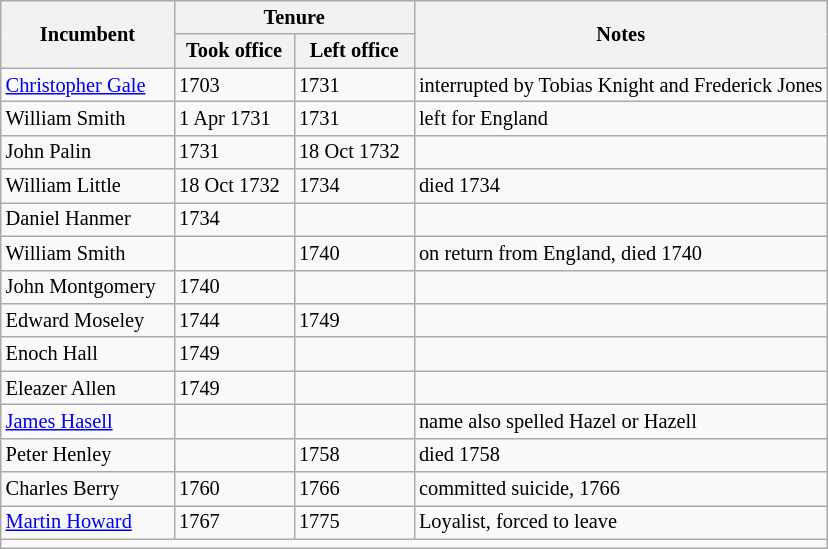<table class="wikitable" style="font-size:85%;text-align:left">
<tr>
<th rowspan="2">Incumbent</th>
<th colspan="2">Tenure</th>
<th rowspan="2" width=50%>Notes</th>
</tr>
<tr>
<th>Took office</th>
<th>Left office</th>
</tr>
<tr>
<td><a href='#'>Christopher Gale</a></td>
<td>1703</td>
<td>1731</td>
<td>interrupted by Tobias Knight and Frederick Jones</td>
</tr>
<tr>
<td>William Smith</td>
<td>1 Apr 1731</td>
<td>1731</td>
<td>left for England</td>
</tr>
<tr>
<td>John Palin</td>
<td>1731</td>
<td>18 Oct 1732</td>
<td></td>
</tr>
<tr>
<td>William Little</td>
<td>18 Oct 1732</td>
<td>1734</td>
<td>died 1734</td>
</tr>
<tr>
<td>Daniel Hanmer</td>
<td>1734</td>
<td></td>
<td></td>
</tr>
<tr>
<td>William Smith</td>
<td></td>
<td>1740</td>
<td>on return from England, died 1740</td>
</tr>
<tr>
<td>John Montgomery</td>
<td>1740</td>
<td></td>
<td></td>
</tr>
<tr>
<td>Edward Moseley</td>
<td>1744</td>
<td>1749</td>
<td></td>
</tr>
<tr>
<td>Enoch Hall</td>
<td>1749</td>
<td></td>
<td></td>
</tr>
<tr>
<td>Eleazer Allen</td>
<td>1749</td>
<td></td>
<td></td>
</tr>
<tr>
<td><a href='#'>James Hasell</a></td>
<td></td>
<td></td>
<td>name also spelled Hazel or Hazell</td>
</tr>
<tr>
<td>Peter Henley</td>
<td></td>
<td>1758</td>
<td>died 1758</td>
</tr>
<tr>
<td>Charles Berry</td>
<td>1760</td>
<td>1766</td>
<td>committed suicide, 1766</td>
</tr>
<tr>
<td><a href='#'>Martin Howard</a></td>
<td>1767</td>
<td>1775</td>
<td>Loyalist, forced to leave</td>
</tr>
<tr>
<td colspan= "4"></td>
</tr>
</table>
